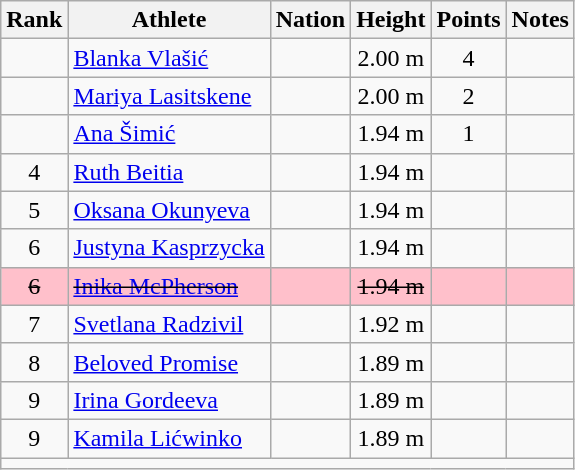<table class="wikitable mw-datatable sortable" style="text-align:center;">
<tr>
<th>Rank</th>
<th>Athlete</th>
<th>Nation</th>
<th>Height</th>
<th>Points</th>
<th>Notes</th>
</tr>
<tr>
<td></td>
<td align=left><a href='#'>Blanka Vlašić</a></td>
<td align=left></td>
<td>2.00 m</td>
<td>4</td>
<td></td>
</tr>
<tr>
<td></td>
<td align=left><a href='#'>Mariya Lasitskene</a></td>
<td align=left></td>
<td>2.00 m</td>
<td>2</td>
<td></td>
</tr>
<tr>
<td></td>
<td align=left><a href='#'>Ana Šimić</a></td>
<td align=left></td>
<td>1.94 m</td>
<td>1</td>
<td></td>
</tr>
<tr>
<td>4</td>
<td align=left><a href='#'>Ruth Beitia</a></td>
<td align=left></td>
<td>1.94 m</td>
<td></td>
<td></td>
</tr>
<tr>
<td>5</td>
<td align=left><a href='#'>Oksana Okunyeva</a></td>
<td align=left></td>
<td>1.94 m</td>
<td></td>
<td></td>
</tr>
<tr>
<td>6</td>
<td align=left><a href='#'>Justyna Kasprzycka</a></td>
<td align=left></td>
<td>1.94 m</td>
<td></td>
<td></td>
</tr>
<tr bgcolor=pink>
<td><s>6</s></td>
<td align=left><s><a href='#'>Inika McPherson</a></s></td>
<td align=left><s></s></td>
<td><s>1.94 m</s></td>
<td></td>
<td></td>
</tr>
<tr>
<td>7</td>
<td align=left><a href='#'>Svetlana Radzivil</a></td>
<td align=left></td>
<td>1.92 m</td>
<td></td>
<td></td>
</tr>
<tr>
<td>8</td>
<td align=left><a href='#'>Beloved Promise</a></td>
<td align=left></td>
<td>1.89 m</td>
<td></td>
<td></td>
</tr>
<tr>
<td>9</td>
<td align=left><a href='#'>Irina Gordeeva</a></td>
<td align=left></td>
<td>1.89 m</td>
<td></td>
<td></td>
</tr>
<tr>
<td>9</td>
<td align=left><a href='#'>Kamila Lićwinko</a></td>
<td align=left></td>
<td>1.89 m</td>
<td></td>
<td></td>
</tr>
<tr class="sortbottom">
<td colspan=6></td>
</tr>
</table>
